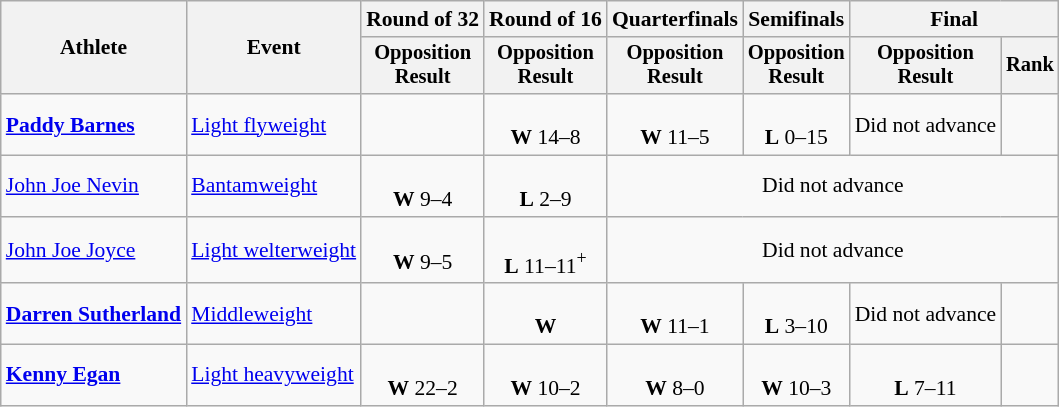<table class="wikitable" style="font-size:90%">
<tr>
<th rowspan="2">Athlete</th>
<th rowspan="2">Event</th>
<th>Round of 32</th>
<th>Round of 16</th>
<th>Quarterfinals</th>
<th>Semifinals</th>
<th colspan=2>Final</th>
</tr>
<tr style="font-size:95%">
<th>Opposition<br>Result</th>
<th>Opposition<br>Result</th>
<th>Opposition<br>Result</th>
<th>Opposition<br>Result</th>
<th>Opposition<br>Result</th>
<th>Rank</th>
</tr>
<tr align=center>
<td align=left><strong><a href='#'>Paddy Barnes</a></strong></td>
<td align=left><a href='#'>Light flyweight</a></td>
<td></td>
<td><br><strong>W</strong> 14–8</td>
<td><br><strong>W</strong> 11–5</td>
<td><br><strong>L</strong> 0–15</td>
<td>Did not advance</td>
<td></td>
</tr>
<tr align=center>
<td align=left><a href='#'>John Joe Nevin</a></td>
<td align=left><a href='#'>Bantamweight</a></td>
<td><br><strong>W</strong> 9–4</td>
<td><br><strong>L</strong> 2–9</td>
<td colspan=4>Did not advance</td>
</tr>
<tr align=center>
<td align=left><a href='#'>John Joe Joyce</a></td>
<td align=left><a href='#'>Light welterweight</a></td>
<td><br><strong>W</strong> 9–5</td>
<td><br><strong>L</strong> 11–11<sup>+</sup></td>
<td colspan=4>Did not advance</td>
</tr>
<tr align=center>
<td align=left><strong><a href='#'>Darren Sutherland</a></strong></td>
<td align=left><a href='#'>Middleweight</a></td>
<td></td>
<td><br><strong>W</strong> </td>
<td><br><strong>W</strong> 11–1</td>
<td><br><strong>L</strong> 3–10</td>
<td>Did not advance</td>
<td></td>
</tr>
<tr align=center>
<td align=left><strong><a href='#'>Kenny Egan</a></strong></td>
<td align=left><a href='#'>Light heavyweight</a></td>
<td><br><strong>W</strong> 22–2</td>
<td><br><strong>W</strong> 10–2</td>
<td><br><strong>W</strong> 8–0</td>
<td><br><strong>W</strong> 10–3</td>
<td><br><strong>L</strong> 7–11</td>
<td></td>
</tr>
</table>
